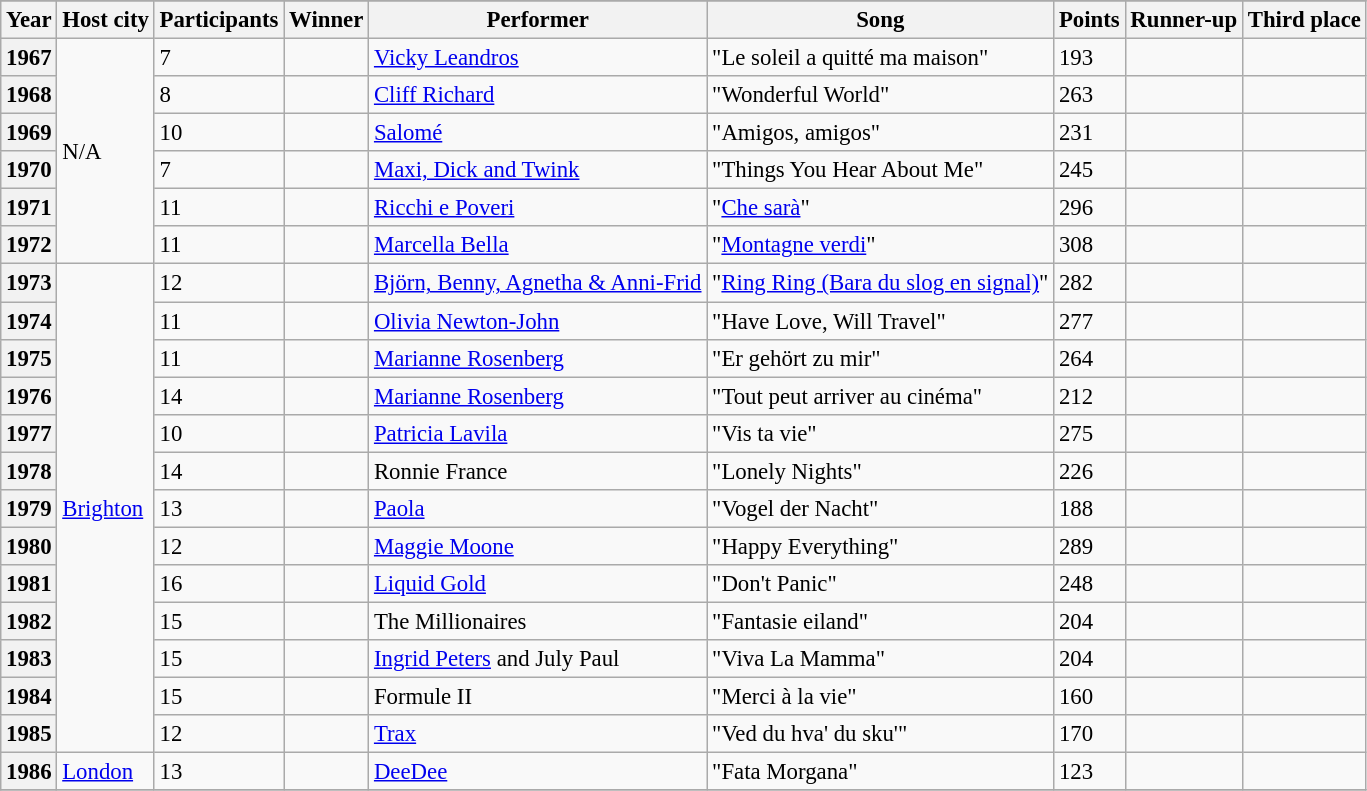<table class="sortable wikitable" style="font-size: 95%">
<tr>
</tr>
<tr>
<th>Year</th>
<th>Host city</th>
<th>Participants</th>
<th>Winner</th>
<th>Performer</th>
<th>Song</th>
<th>Points</th>
<th>Runner-up</th>
<th>Third place</th>
</tr>
<tr>
<th>1967</th>
<td rowspan="6">N/A</td>
<td>7</td>
<td></td>
<td><a href='#'>Vicky Leandros</a></td>
<td>"Le soleil a quitté ma maison"</td>
<td>193</td>
<td></td>
<td></td>
</tr>
<tr>
<th>1968</th>
<td>8</td>
<td></td>
<td><a href='#'>Cliff Richard</a></td>
<td>"Wonderful World"</td>
<td>263</td>
<td></td>
<td></td>
</tr>
<tr>
<th>1969</th>
<td>10</td>
<td></td>
<td><a href='#'>Salomé</a></td>
<td>"Amigos, amigos"</td>
<td>231</td>
<td></td>
<td></td>
</tr>
<tr>
<th>1970</th>
<td>7</td>
<td></td>
<td><a href='#'>Maxi, Dick and Twink</a></td>
<td>"Things You Hear About Me"</td>
<td>245</td>
<td></td>
<td></td>
</tr>
<tr>
<th>1971</th>
<td>11</td>
<td></td>
<td><a href='#'>Ricchi e Poveri</a></td>
<td>"<a href='#'>Che sarà</a>"</td>
<td>296</td>
<td></td>
<td></td>
</tr>
<tr>
<th>1972</th>
<td>11</td>
<td></td>
<td><a href='#'>Marcella Bella</a></td>
<td>"<a href='#'>Montagne verdi</a>"</td>
<td>308</td>
<td></td>
<td></td>
</tr>
<tr>
<th>1973</th>
<td rowspan="13"> <a href='#'>Brighton</a></td>
<td>12</td>
<td></td>
<td><a href='#'>Björn, Benny, Agnetha & Anni-Frid</a></td>
<td>"<a href='#'>Ring Ring (Bara du slog en signal)</a>"</td>
<td>282</td>
<td></td>
<td></td>
</tr>
<tr>
<th>1974</th>
<td>11</td>
<td></td>
<td><a href='#'>Olivia Newton-John</a></td>
<td>"Have Love, Will Travel"</td>
<td>277</td>
<td></td>
<td></td>
</tr>
<tr>
<th>1975</th>
<td>11</td>
<td></td>
<td><a href='#'>Marianne Rosenberg</a></td>
<td>"Er gehört zu mir"</td>
<td>264</td>
<td></td>
<td></td>
</tr>
<tr>
<th>1976</th>
<td>14</td>
<td></td>
<td><a href='#'>Marianne Rosenberg</a></td>
<td>"Tout peut arriver au cinéma"</td>
<td>212</td>
<td></td>
<td></td>
</tr>
<tr>
<th>1977</th>
<td>10</td>
<td></td>
<td><a href='#'>Patricia Lavila</a></td>
<td>"Vis ta vie"</td>
<td>275</td>
<td></td>
<td></td>
</tr>
<tr>
<th>1978</th>
<td>14</td>
<td></td>
<td>Ronnie France</td>
<td>"Lonely Nights"</td>
<td>226</td>
<td></td>
<td></td>
</tr>
<tr>
<th>1979</th>
<td>13</td>
<td></td>
<td><a href='#'>Paola</a></td>
<td>"Vogel der Nacht"</td>
<td>188</td>
<td></td>
<td></td>
</tr>
<tr>
<th>1980</th>
<td>12</td>
<td></td>
<td><a href='#'>Maggie Moone</a></td>
<td>"Happy Everything"</td>
<td>289</td>
<td></td>
<td></td>
</tr>
<tr>
<th>1981</th>
<td>16</td>
<td></td>
<td><a href='#'>Liquid Gold</a></td>
<td>"Don't Panic"</td>
<td>248</td>
<td></td>
<td></td>
</tr>
<tr>
<th>1982</th>
<td>15</td>
<td></td>
<td>The Millionaires</td>
<td>"Fantasie eiland"</td>
<td>204</td>
<td></td>
<td></td>
</tr>
<tr>
<th>1983</th>
<td>15</td>
<td></td>
<td><a href='#'>Ingrid Peters</a> and July Paul</td>
<td>"Viva La Mamma"</td>
<td>204</td>
<td></td>
<td></td>
</tr>
<tr>
<th>1984</th>
<td>15</td>
<td></td>
<td>Formule II</td>
<td>"Merci à la vie"</td>
<td>160</td>
<td></td>
<td></td>
</tr>
<tr>
<th>1985</th>
<td>12</td>
<td></td>
<td><a href='#'>Trax</a></td>
<td>"Ved du hva' du sku'"</td>
<td>170</td>
<td></td>
<td></td>
</tr>
<tr>
<th>1986</th>
<td> <a href='#'>London</a></td>
<td>13</td>
<td></td>
<td><a href='#'>DeeDee</a></td>
<td>"Fata Morgana"</td>
<td>123</td>
<td></td>
<td></td>
</tr>
<tr>
</tr>
</table>
